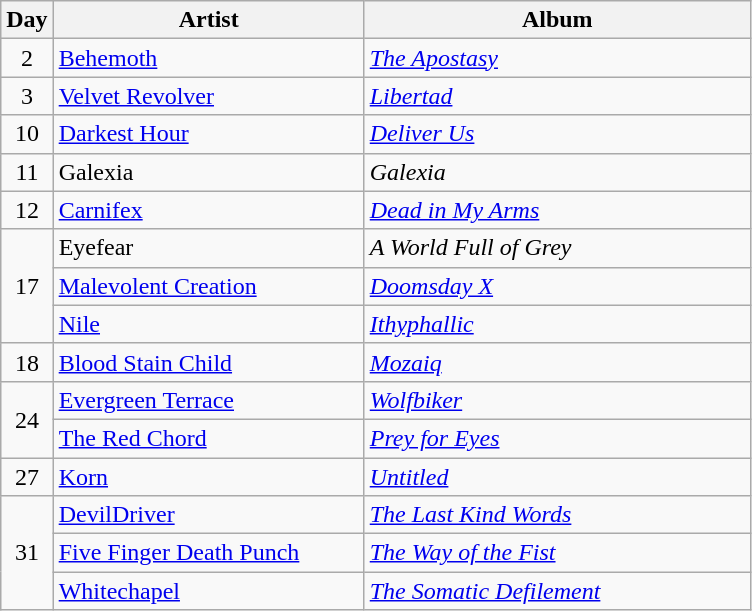<table class="wikitable" border="1">
<tr>
<th>Day</th>
<th width="200">Artist</th>
<th width="250">Album</th>
</tr>
<tr>
<td align="center">2</td>
<td><a href='#'>Behemoth</a></td>
<td><em><a href='#'>The Apostasy</a></em></td>
</tr>
<tr>
<td align="center">3</td>
<td><a href='#'>Velvet Revolver</a></td>
<td><em><a href='#'>Libertad</a></em></td>
</tr>
<tr>
<td align="center">10</td>
<td><a href='#'>Darkest Hour</a></td>
<td><em><a href='#'>Deliver Us</a></em></td>
</tr>
<tr>
<td align="center">11</td>
<td>Galexia</td>
<td><em>Galexia</em></td>
</tr>
<tr>
<td align="center">12</td>
<td><a href='#'>Carnifex</a></td>
<td><em><a href='#'>Dead in My Arms</a></em></td>
</tr>
<tr>
<td align="center" rowspan="3">17</td>
<td>Eyefear</td>
<td><em>A World Full of Grey</em></td>
</tr>
<tr>
<td><a href='#'>Malevolent Creation</a></td>
<td><em><a href='#'>Doomsday X</a></em></td>
</tr>
<tr>
<td><a href='#'>Nile</a></td>
<td><em><a href='#'>Ithyphallic</a></em></td>
</tr>
<tr>
<td align="center">18</td>
<td><a href='#'>Blood Stain Child</a></td>
<td><em><a href='#'>Mozaiq</a></em></td>
</tr>
<tr>
<td align="center" rowspan="2">24</td>
<td><a href='#'>Evergreen Terrace</a></td>
<td><em><a href='#'>Wolfbiker</a></em></td>
</tr>
<tr>
<td><a href='#'>The Red Chord</a></td>
<td><em><a href='#'>Prey for Eyes</a></em></td>
</tr>
<tr>
<td align="center">27</td>
<td><a href='#'>Korn</a></td>
<td><em><a href='#'>Untitled</a></em></td>
</tr>
<tr>
<td align="center" rowspan="3">31</td>
<td><a href='#'>DevilDriver</a></td>
<td><em><a href='#'>The Last Kind Words</a></em></td>
</tr>
<tr>
<td><a href='#'>Five Finger Death Punch</a></td>
<td><em><a href='#'>The Way of the Fist</a></em></td>
</tr>
<tr>
<td><a href='#'>Whitechapel</a></td>
<td><em><a href='#'>The Somatic Defilement</a></em></td>
</tr>
</table>
